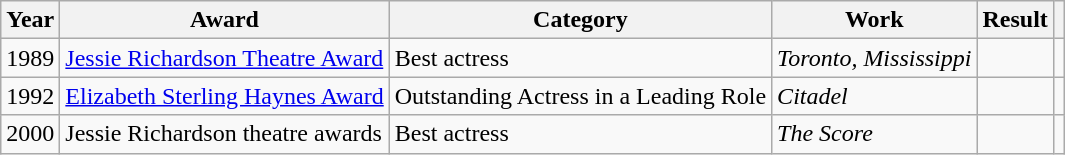<table class="wikitable sortable">
<tr>
<th>Year</th>
<th>Award</th>
<th>Category</th>
<th>Work</th>
<th>Result</th>
<th class="unsortable"></th>
</tr>
<tr>
<td>1989</td>
<td><a href='#'>Jessie Richardson Theatre Award</a></td>
<td>Best actress</td>
<td><em>Toronto, Mississippi</em></td>
<td></td>
<td style="text-align:center;"></td>
</tr>
<tr>
<td>1992</td>
<td><a href='#'>Elizabeth Sterling Haynes Award</a></td>
<td>Outstanding Actress in a Leading Role</td>
<td><em>Citadel</em></td>
<td></td>
<td style="text-align:center;"></td>
</tr>
<tr>
<td>2000</td>
<td>Jessie Richardson theatre awards</td>
<td>Best actress</td>
<td><em>The Score</em></td>
<td></td>
<td style="text-align:center;"></td>
</tr>
</table>
